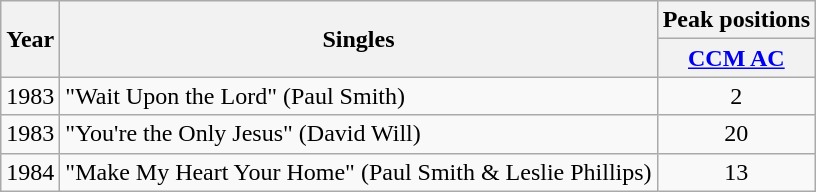<table class="wikitable">
<tr>
<th rowspan="2">Year</th>
<th rowspan="2">Singles</th>
<th colspan="2">Peak positions</th>
</tr>
<tr>
<th><a href='#'>CCM AC</a></th>
</tr>
<tr>
<td>1983</td>
<td>"Wait Upon the Lord" (Paul Smith)</td>
<td align="center">2</td>
</tr>
<tr>
<td>1983</td>
<td>"You're the Only Jesus" (David Will)</td>
<td align="center">20</td>
</tr>
<tr>
<td>1984</td>
<td>"Make My Heart Your Home" (Paul Smith & Leslie Phillips)</td>
<td align="center">13</td>
</tr>
</table>
